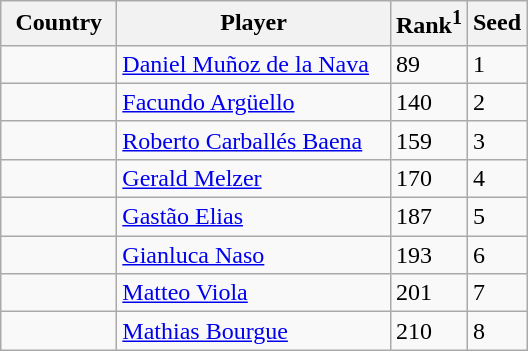<table class="sortable wikitable">
<tr>
<th width="70">Country</th>
<th width="175">Player</th>
<th>Rank<sup>1</sup></th>
<th>Seed</th>
</tr>
<tr>
<td></td>
<td><a href='#'>Daniel Muñoz de la Nava</a></td>
<td>89</td>
<td>1</td>
</tr>
<tr>
<td></td>
<td><a href='#'>Facundo Argüello</a></td>
<td>140</td>
<td>2</td>
</tr>
<tr>
<td></td>
<td><a href='#'>Roberto Carballés Baena</a></td>
<td>159</td>
<td>3</td>
</tr>
<tr>
<td></td>
<td><a href='#'>Gerald Melzer</a></td>
<td>170</td>
<td>4</td>
</tr>
<tr>
<td></td>
<td><a href='#'>Gastão Elias</a></td>
<td>187</td>
<td>5</td>
</tr>
<tr>
<td></td>
<td><a href='#'>Gianluca Naso</a></td>
<td>193</td>
<td>6</td>
</tr>
<tr>
<td></td>
<td><a href='#'>Matteo Viola</a></td>
<td>201</td>
<td>7</td>
</tr>
<tr>
<td></td>
<td><a href='#'>Mathias Bourgue</a></td>
<td>210</td>
<td>8</td>
</tr>
</table>
